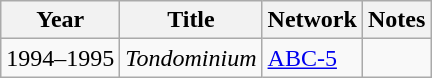<table class="wikitable">
<tr>
<th>Year</th>
<th>Title</th>
<th>Network</th>
<th>Notes</th>
</tr>
<tr>
<td>1994–1995</td>
<td><em>Tondominium</em></td>
<td><a href='#'>ABC-5</a></td>
<td></td>
</tr>
</table>
